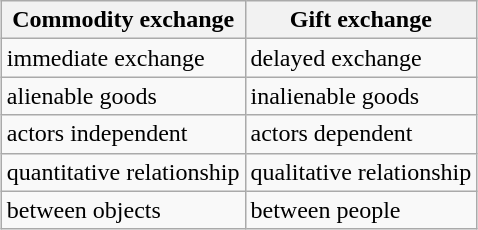<table class="wikitable" style="margin: 1em auto 1em auto;">
<tr>
<th>Commodity exchange</th>
<th>Gift exchange</th>
</tr>
<tr>
<td>immediate exchange</td>
<td>delayed exchange</td>
</tr>
<tr>
<td>alienable goods</td>
<td>inalienable goods</td>
</tr>
<tr>
<td>actors independent</td>
<td>actors dependent</td>
</tr>
<tr>
<td>quantitative relationship</td>
<td>qualitative relationship</td>
</tr>
<tr>
<td>between objects</td>
<td>between people</td>
</tr>
</table>
